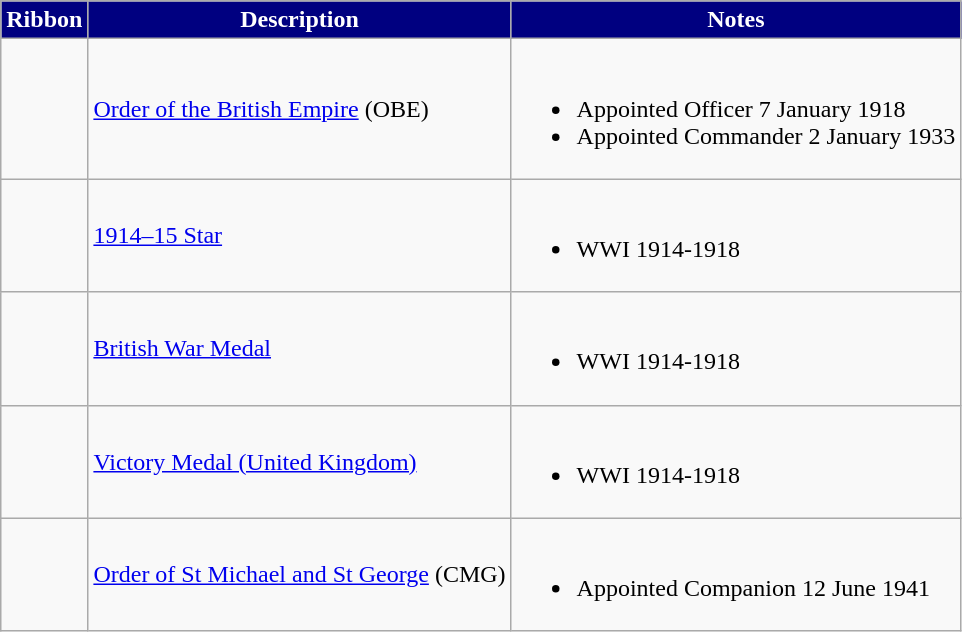<table class="wikitable">
<tr style="background:Navy;color:White" align="center">
<td><strong>Ribbon</strong></td>
<td><strong>Description</strong></td>
<td><strong>Notes</strong></td>
</tr>
<tr>
<td></td>
<td><a href='#'>Order of the British Empire</a> (OBE)</td>
<td><br><ul><li>Appointed Officer 7 January 1918</li><li>Appointed Commander 2 January 1933</li></ul></td>
</tr>
<tr>
<td></td>
<td><a href='#'>1914–15 Star</a></td>
<td><br><ul><li>WWI 1914-1918</li></ul></td>
</tr>
<tr>
<td></td>
<td><a href='#'>British War Medal</a></td>
<td><br><ul><li>WWI 1914-1918</li></ul></td>
</tr>
<tr>
<td></td>
<td><a href='#'>Victory Medal (United Kingdom)</a></td>
<td><br><ul><li>WWI 1914-1918</li></ul></td>
</tr>
<tr>
<td></td>
<td><a href='#'>Order of St Michael and St George</a> (CMG)</td>
<td><br><ul><li>Appointed Companion 12 June 1941</li></ul></td>
</tr>
</table>
